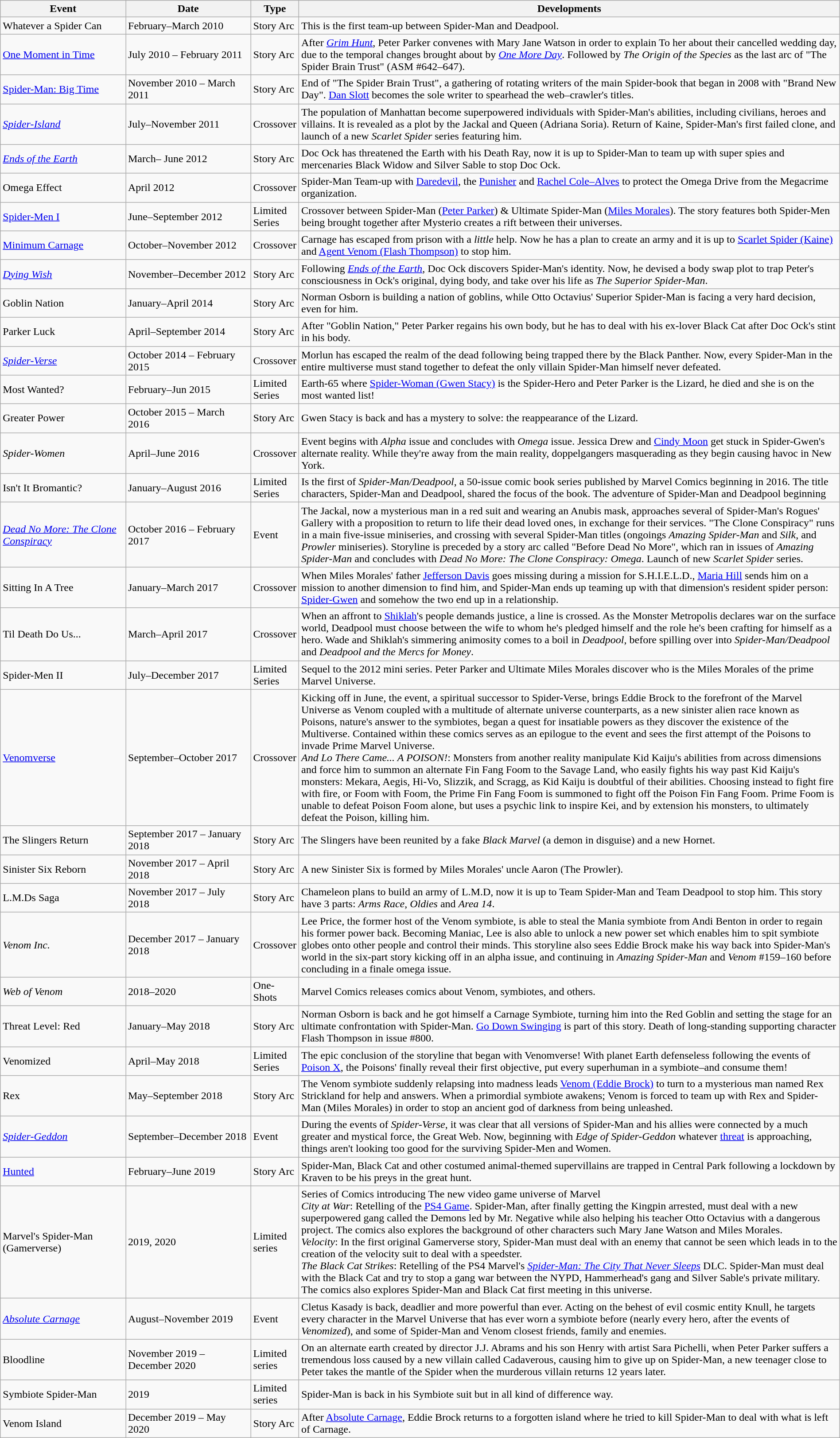<table class="wikitable" style="width:100%;">
<tr>
<th width=15%>Event</th>
<th width=15%>Date</th>
<th width=5%>Type</th>
<th width=70%>Developments</th>
</tr>
<tr>
<td>Whatever a Spider Can</td>
<td>February–March 2010</td>
<td>Story Arc</td>
<td>This is the first team-up between Spider-Man and Deadpool.</td>
</tr>
<tr>
<td><a href='#'>One Moment in Time</a></td>
<td>July 2010 – February 2011</td>
<td>Story Arc</td>
<td>After <em><a href='#'>Grim Hunt</a></em>, Peter Parker convenes with Mary Jane Watson in order to explain To her about their cancelled wedding day, due to the temporal changes brought about by <em><a href='#'>One More Day</a></em>. Followed by <em>The Origin of the Species</em> as the last arc of "The Spider Brain Trust" (ASM #642–647).</td>
</tr>
<tr>
<td><a href='#'>Spider-Man: Big Time</a></td>
<td>November 2010 – March 2011</td>
<td>Story Arc</td>
<td>End of "The Spider Brain Trust", a gathering of rotating writers of the main Spider-book that began in 2008 with "Brand New Day". <a href='#'>Dan Slott</a> becomes the sole writer to spearhead the web–crawler's titles.</td>
</tr>
<tr>
<td><em><a href='#'>Spider-Island</a></em></td>
<td>July–November 2011</td>
<td>Crossover</td>
<td>The population of Manhattan become superpowered individuals with Spider-Man's abilities, including civilians, heroes and villains. It is revealed as a plot by the Jackal and Queen (Adriana Soria). Return of Kaine, Spider-Man's first failed clone, and launch of a new <em>Scarlet Spider</em> series featuring him.</td>
</tr>
<tr>
<td><em><a href='#'>Ends of the Earth</a></em></td>
<td>March– June 2012</td>
<td>Story Arc</td>
<td>Doc Ock has threatened the Earth with his Death Ray, now it is up to Spider-Man to team up with super spies and mercenaries Black Widow and Silver Sable to stop Doc Ock.</td>
</tr>
<tr>
<td>Omega Effect</td>
<td>April 2012</td>
<td>Crossover</td>
<td>Spider-Man Team-up with <a href='#'>Daredevil</a>, the <a href='#'>Punisher</a> and <a href='#'>Rachel Cole–Alves</a> to protect the Omega Drive from the Megacrime organization.</td>
</tr>
<tr>
<td><a href='#'>Spider-Men I</a></td>
<td>June–September 2012</td>
<td>Limited Series</td>
<td>Crossover between Spider-Man (<a href='#'>Peter Parker</a>) & Ultimate Spider-Man (<a href='#'>Miles Morales</a>). The story features both Spider-Men being brought together after Mysterio creates a rift between their universes.</td>
</tr>
<tr>
<td><a href='#'>Minimum Carnage</a></td>
<td>October–November 2012</td>
<td>Crossover</td>
<td>Carnage has escaped from prison with a <em>little</em> help. Now he has a plan to create an army and it is up to <a href='#'>Scarlet Spider (Kaine)</a> and <a href='#'>Agent Venom (Flash Thompson)</a> to stop him.</td>
</tr>
<tr>
<td><em><a href='#'>Dying Wish</a></em></td>
<td>November–December 2012</td>
<td>Story Arc</td>
<td>Following <em><a href='#'>Ends of the Earth</a></em>, Doc Ock discovers Spider-Man's identity. Now, he devised a body swap plot to trap Peter's consciousness in Ock's original, dying body, and take over his life as <em>The Superior Spider-Man</em>.</td>
</tr>
<tr>
<td>Goblin Nation</td>
<td>January–April 2014</td>
<td>Story Arc</td>
<td>Norman Osborn is building a nation of goblins, while Otto Octavius' Superior Spider-Man is facing a very hard decision, even for him.</td>
</tr>
<tr>
<td>Parker Luck</td>
<td>April–September 2014</td>
<td>Story Arc</td>
<td>After "Goblin Nation," Peter Parker regains his own body, but he has to deal with his ex-lover Black Cat after Doc Ock's stint in his body.</td>
</tr>
<tr>
<td><em><a href='#'>Spider-Verse</a></em></td>
<td>October 2014 – February 2015</td>
<td>Crossover</td>
<td>Morlun has escaped the realm of the dead following being trapped there by the Black Panther. Now, every Spider-Man in the entire multiverse must stand together to defeat the only villain Spider-Man himself never defeated.</td>
</tr>
<tr>
<td>Most Wanted?</td>
<td>February–Jun 2015</td>
<td>Limited Series</td>
<td>Earth-65 where <a href='#'>Spider-Woman (Gwen Stacy)</a> is the Spider-Hero and Peter Parker is the Lizard, he died and she is on the most wanted list!</td>
</tr>
<tr>
<td>Greater Power</td>
<td>October 2015 – March 2016</td>
<td>Story Arc</td>
<td>Gwen Stacy is back and has a mystery to solve: the reappearance of the Lizard.</td>
</tr>
<tr>
<td><em>Spider-Women</em></td>
<td>April–June 2016</td>
<td>Crossover</td>
<td>Event begins with <em>Alpha</em> issue and concludes with <em>Omega</em> issue. Jessica Drew and <a href='#'>Cindy Moon</a> get stuck in Spider-Gwen's alternate reality. While they're away from the main reality, doppelgangers masquerading as they begin causing havoc in New York.</td>
</tr>
<tr>
<td>Isn't It Bromantic?</td>
<td>January–August 2016</td>
<td>Limited Series</td>
<td>Is the first of <em>Spider-Man/Deadpool</em>, a 50-issue comic book series published by Marvel Comics beginning in 2016. The title characters, Spider-Man and Deadpool, shared the focus of the book. The adventure of Spider-Man and Deadpool beginning</td>
</tr>
<tr>
<td><em><a href='#'>Dead No More: The Clone Conspiracy</a></em></td>
<td>October 2016 – February 2017</td>
<td>Event</td>
<td>The Jackal, now a mysterious man in a red suit and wearing an Anubis mask, approaches several of Spider-Man's Rogues' Gallery with a proposition to return to life their dead loved ones, in exchange for their services. "The Clone Conspiracy" runs in a main five-issue miniseries, and crossing with several Spider-Man titles (ongoings <em>Amazing Spider-Man</em> and <em>Silk</em>, and <em>Prowler</em> miniseries). Storyline is preceded by a story arc called "Before Dead No More", which ran in issues of <em>Amazing Spider-Man</em> and concludes with <em>Dead No More: The Clone Conspiracy: Omega</em>. Launch of new <em>Scarlet Spider</em> series.</td>
</tr>
<tr>
<td>Sitting In A Tree</td>
<td>January–March 2017</td>
<td>Crossover</td>
<td>When Miles Morales' father <a href='#'>Jefferson Davis</a> goes missing during a mission for S.H.I.E.L.D., <a href='#'>Maria Hill</a> sends him on a mission to another dimension to find him, and Spider-Man ends up teaming up with that dimension's resident spider person: <a href='#'>Spider-Gwen</a> and somehow the two end up in a relationship.</td>
</tr>
<tr>
<td>Til Death Do Us...</td>
<td>March–April 2017</td>
<td>Crossover</td>
<td>When an affront to <a href='#'>Shiklah</a>'s people demands justice, a line is crossed. As the Monster Metropolis declares war on the surface world, Deadpool must choose between the wife to whom he's pledged himself and the role he's been crafting for himself as a hero. Wade and Shiklah's simmering animosity comes to a boil in <em>Deadpool</em>, before spilling over into <em>Spider-Man/Deadpool</em> and <em>Deadpool and the Mercs for Money</em>.</td>
</tr>
<tr>
<td>Spider-Men II</td>
<td>July–December 2017</td>
<td>Limited Series</td>
<td>Sequel to the 2012 mini series. Peter Parker and Ultimate Miles Morales discover who is the Miles Morales of the prime Marvel Universe.</td>
</tr>
<tr>
<td><a href='#'>Venomverse</a></td>
<td>September–October 2017</td>
<td>Crossover</td>
<td>Kicking off in June, the event, a spiritual successor to Spider-Verse, brings Eddie Brock to the forefront of the Marvel Universe as Venom coupled with a multitude of alternate universe counterparts, as a new sinister alien race known as Poisons, nature's answer to the symbiotes, began a quest for insatiable powers as they discover the existence of the Multiverse. Contained within these comics serves as an epilogue to the event and sees the first attempt of the Poisons to invade Prime Marvel Universe.<br><em>And Lo There Came... A POISON!</em>: Monsters from another reality manipulate Kid Kaiju's abilities from across dimensions and force him to summon an alternate Fin Fang Foom to the Savage Land, who easily fights his way past Kid Kaiju's monsters: Mekara, Aegis, Hi-Vo, Slizzik, and Scragg, as Kid Kaiju is doubtful of their abilities. Choosing instead to fight fire with fire, or Foom with Foom, the Prime Fin Fang Foom is summoned to fight off the Poison Fin Fang Foom. Prime Foom is unable to defeat Poison Foom alone, but uses a psychic link to inspire Kei, and by extension his monsters, to ultimately defeat the Poison, killing him.</td>
</tr>
<tr>
<td>The Slingers Return</td>
<td>September 2017 – January 2018</td>
<td>Story Arc</td>
<td>The Slingers have been reunited by a fake <em>Black Marvel</em> (a demon in disguise) and a new Hornet.</td>
</tr>
<tr>
<td>Sinister Six Reborn</td>
<td>November 2017 – April 2018</td>
<td>Story Arc</td>
<td>A new Sinister Six is formed by Miles Morales' uncle Aaron (The Prowler).</td>
</tr>
<tr>
<td>L.M.Ds Saga</td>
<td>November 2017 – July 2018</td>
<td>Story Arc</td>
<td>Chameleon plans to build an army of L.M.D, now it is up to Team Spider-Man and Team Deadpool to stop him. This story have 3 parts: <em>Arms Race</em>, <em>Oldies</em> and <em>Area 14</em>.</td>
</tr>
<tr>
<td><em>Venom Inc.</em></td>
<td>December 2017 – January 2018</td>
<td>Crossover</td>
<td>Lee Price, the former host of the Venom symbiote, is able to steal the Mania symbiote from Andi Benton in order to regain his former power back. Becoming Maniac, Lee is also able to unlock a new power set which enables him to spit symbiote globes onto other people and control their minds. This storyline also sees Eddie Brock make his way back into Spider-Man's world in the six-part story kicking off in an alpha issue, and continuing in <em>Amazing Spider-Man</em> and <em>Venom</em> #159–160 before concluding in a finale omega issue.</td>
</tr>
<tr>
<td><em>Web of Venom</em></td>
<td>2018–2020</td>
<td>One-Shots</td>
<td>Marvel Comics releases comics about Venom, symbiotes, and others.</td>
</tr>
<tr>
<td>Threat Level: Red</td>
<td>January–May 2018</td>
<td>Story Arc</td>
<td>Norman Osborn is back and he got himself a Carnage Symbiote, turning him into the Red Goblin and setting the stage for an ultimate confrontation with Spider-Man. <a href='#'>Go Down Swinging</a> is part of this story. Death of long-standing supporting character Flash Thompson in issue #800.</td>
</tr>
<tr>
<td>Venomized</td>
<td>April–May 2018</td>
<td>Limited Series</td>
<td>The epic conclusion of the storyline that began with Venomverse! With planet Earth defenseless following the events of <a href='#'>Poison X</a>, the Poisons' finally reveal their first objective, put every superhuman in a symbiote–and consume them!</td>
</tr>
<tr>
<td>Rex</td>
<td>May–September 2018</td>
<td>Story Arc</td>
<td>The Venom symbiote suddenly relapsing into madness leads <a href='#'>Venom (Eddie Brock)</a> to turn to a mysterious man named Rex Strickland for help and answers. When a primordial symbiote awakens; Venom is forced to team up with Rex and Spider-Man (Miles Morales) in order to stop an ancient god of darkness from being unleashed.</td>
</tr>
<tr>
<td><em><a href='#'>Spider-Geddon</a></em></td>
<td>September–December 2018</td>
<td>Event</td>
<td>During the events of <em>Spider-Verse</em>, it was clear that all versions of Spider-Man and his allies were connected by a much greater and mystical force, the Great Web. Now, beginning with <em>Edge of Spider-Geddon</em> whatever <a href='#'>threat</a> is approaching, things aren't looking too good for the surviving Spider-Men and Women.</td>
</tr>
<tr>
<td><a href='#'>Hunted</a></td>
<td>February–June 2019</td>
<td>Story Arc</td>
<td>Spider-Man, Black Cat and other costumed animal-themed supervillains are trapped in Central Park following a lockdown by Kraven to be his preys in the great hunt.</td>
</tr>
<tr>
<td>Marvel's Spider-Man (Gamerverse)</td>
<td>2019, 2020</td>
<td>Limited series</td>
<td>Series of Comics introducing The new video game universe of Marvel<br><em>City at War</em>: Retelling of the <a href='#'>PS4 Game</a>. Spider-Man, after finally getting the Kingpin arrested, must deal with a new superpowered gang called the Demons led by Mr. Negative while also helping his teacher Otto Octavius with a dangerous project. The comics also explores the background of other characters such Mary Jane Watson and Miles Morales.<br><em>Velocity</em>: In the first original Gamerverse story, Spider-Man must deal with an enemy that cannot be seen which leads in to the creation of the velocity suit to deal with a speedster.<br><em>The Black Cat Strikes</em>: Retelling of the PS4 Marvel's <em><a href='#'>Spider-Man: The City That Never Sleeps</a></em> DLC. Spider-Man must deal with the Black Cat and try to stop a gang war between the NYPD, Hammerhead's gang and Silver Sable's private military. The comics also explores Spider-Man and Black Cat first meeting in this universe.</td>
</tr>
<tr>
<td><em><a href='#'>Absolute Carnage</a></em></td>
<td>August–November 2019</td>
<td>Event</td>
<td>Cletus Kasady is back, deadlier and more powerful than ever. Acting on the behest of evil cosmic entity Knull, he targets every character in the Marvel Universe that has ever worn a symbiote before (nearly every hero, after the events of <em>Venomized</em>), and some of Spider-Man and Venom closest friends, family and enemies.</td>
</tr>
<tr>
<td>Bloodline</td>
<td>November 2019 – December 2020</td>
<td>Limited series</td>
<td>On an alternate earth created by director J.J. Abrams and his son Henry with artist Sara Pichelli, when Peter Parker suffers a tremendous loss caused by a new villain called Cadaverous, causing him to give up on Spider-Man, a new teenager close to Peter takes the mantle of the Spider when the murderous villain returns 12 years later.</td>
</tr>
<tr>
<td>Symbiote Spider-Man</td>
<td>2019</td>
<td>Limited series</td>
<td>Spider-Man is back in his Symbiote suit but in all kind of difference way.</td>
</tr>
<tr>
<td>Venom Island</td>
<td>December 2019 – May 2020</td>
<td>Story Arc</td>
<td>After <a href='#'>Absolute Carnage</a>, Eddie Brock returns to a forgotten island where he tried to kill Spider-Man to deal with what is left of Carnage.</td>
</tr>
</table>
